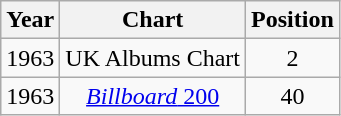<table class="wikitable"  style="text-align:center">
<tr>
<th>Year</th>
<th>Chart</th>
<th>Position</th>
</tr>
<tr>
<td>1963</td>
<td>UK Albums Chart</td>
<td>2</td>
</tr>
<tr>
<td>1963</td>
<td><a href='#'><em>Billboard</em> 200</a></td>
<td>40</td>
</tr>
</table>
